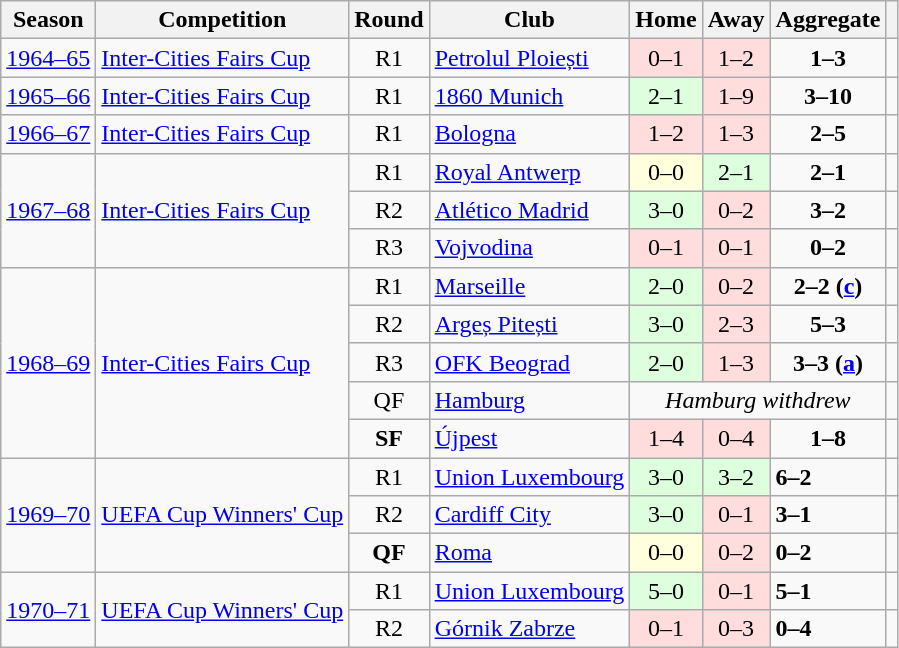<table class="wikitable">
<tr>
<th>Season</th>
<th>Competition</th>
<th>Round</th>
<th>Club</th>
<th>Home</th>
<th>Away</th>
<th>Aggregate</th>
<th></th>
</tr>
<tr>
<td align="center"><a href='#'>1964–65</a></td>
<td><a href='#'>Inter-Cities Fairs Cup</a></td>
<td align="center">R1</td>
<td> <a href='#'>Petrolul Ploiești</a></td>
<td style="text-align:center; background:#fdd;">0–1</td>
<td style="text-align:center; background:#fdd;">1–2</td>
<td align="center"><strong>1–3</strong></td>
<td></td>
</tr>
<tr>
<td align="center"><a href='#'>1965–66</a></td>
<td><a href='#'>Inter-Cities Fairs Cup</a></td>
<td align="center">R1</td>
<td> <a href='#'>1860 Munich</a></td>
<td style="text-align:center; background:#dfd;">2–1</td>
<td style="text-align:center; background:#fdd;">1–9</td>
<td align="center"><strong>3–10</strong></td>
<td></td>
</tr>
<tr>
<td align="center"><a href='#'>1966–67</a></td>
<td><a href='#'>Inter-Cities Fairs Cup</a></td>
<td align="center">R1</td>
<td> <a href='#'>Bologna</a></td>
<td style="text-align:center; background:#fdd;">1–2</td>
<td style="text-align:center; background:#fdd;">1–3</td>
<td align="center"><strong>2–5</strong></td>
<td></td>
</tr>
<tr>
<td rowspan="3" align="center"><a href='#'>1967–68</a></td>
<td rowspan="3"><a href='#'>Inter-Cities Fairs Cup</a></td>
<td align="center">R1</td>
<td> <a href='#'>Royal Antwerp</a></td>
<td style="text-align:center; background:#ffd;">0–0</td>
<td style="text-align:center; background:#dfd;">2–1</td>
<td align="center"><strong>2–1</strong></td>
<td></td>
</tr>
<tr>
<td align="center">R2</td>
<td> <a href='#'>Atlético Madrid</a></td>
<td style="text-align:center; background:#dfd;">3–0</td>
<td style="text-align:center; background:#fdd;">0–2</td>
<td align="center"><strong>3–2</strong></td>
<td></td>
</tr>
<tr>
<td align="center">R3</td>
<td> <a href='#'>Vojvodina</a></td>
<td style="text-align:center; background:#fdd;">0–1</td>
<td style="text-align:center; background:#fdd;">0–1</td>
<td align="center"><strong>0–2</strong></td>
<td></td>
</tr>
<tr>
<td rowspan="5" align="center"><a href='#'>1968–69</a></td>
<td rowspan="5"><a href='#'>Inter-Cities Fairs Cup</a></td>
<td align="center">R1</td>
<td> <a href='#'>Marseille</a></td>
<td style="text-align:center; background:#dfd;">2–0</td>
<td style="text-align:center; background:#fdd;">0–2</td>
<td align="center"><strong>2–2 (<a href='#'>c</a>)</strong></td>
<td></td>
</tr>
<tr>
<td align="center">R2</td>
<td> <a href='#'>Argeș Pitești</a></td>
<td style="text-align:center; background:#dfd;">3–0</td>
<td style="text-align:center; background:#fdd;">2–3</td>
<td align="center"><strong>5–3</strong></td>
<td></td>
</tr>
<tr>
<td align="center">R3</td>
<td> <a href='#'>OFK Beograd</a></td>
<td style="text-align:center; background:#dfd;">2–0</td>
<td style="text-align:center; background:#fdd;">1–3</td>
<td align="center"><strong>3–3  (<a href='#'>a</a>)</strong></td>
<td></td>
</tr>
<tr>
<td align="center">QF</td>
<td> <a href='#'>Hamburg</a></td>
<td colspan="3" align="center"><em>Hamburg withdrew</em></td>
<td></td>
</tr>
<tr>
<td align="center"><strong>SF</strong></td>
<td> <a href='#'>Újpest</a></td>
<td style="text-align:center; background:#fdd;">1–4</td>
<td style="text-align:center; background:#fdd;">0–4</td>
<td align="center"><strong>1–8</strong></td>
<td></td>
</tr>
<tr>
<td rowspan="3"><a href='#'>1969–70</a></td>
<td rowspan="3"><a href='#'>UEFA Cup Winners' Cup</a></td>
<td align="center">R1</td>
<td> <a href='#'>Union Luxembourg</a></td>
<td style="text-align:center; background:#dfd;">3–0</td>
<td style="text-align:center; background:#dfd;">3–2</td>
<td><strong>6–2</strong></td>
<td></td>
</tr>
<tr>
<td align="center">R2</td>
<td> <a href='#'>Cardiff City</a></td>
<td style="text-align:center; background:#dfd;">3–0</td>
<td style="text-align:center; background:#fdd;">0–1</td>
<td><strong>3–1</strong></td>
<td></td>
</tr>
<tr>
<td align="center"><strong>QF</strong></td>
<td> <a href='#'>Roma</a></td>
<td style="text-align:center; background:#ffd;">0–0</td>
<td style="text-align:center; background:#fdd;">0–2</td>
<td><strong>0–2</strong></td>
<td></td>
</tr>
<tr>
<td rowspan="2"><a href='#'>1970–71</a></td>
<td rowspan="2"><a href='#'>UEFA Cup Winners' Cup</a></td>
<td align="center">R1</td>
<td> <a href='#'>Union Luxembourg</a></td>
<td style="text-align:center; background:#dfd;">5–0</td>
<td style="text-align:center; background:#fdd;">0–1</td>
<td><strong>5–1</strong></td>
<td></td>
</tr>
<tr>
<td align="center">R2</td>
<td> <a href='#'>Górnik Zabrze</a></td>
<td style="text-align:center; background:#fdd;">0–1</td>
<td style="text-align:center; background:#fdd;">0–3</td>
<td><strong>0–4</strong></td>
<td></td>
</tr>
</table>
